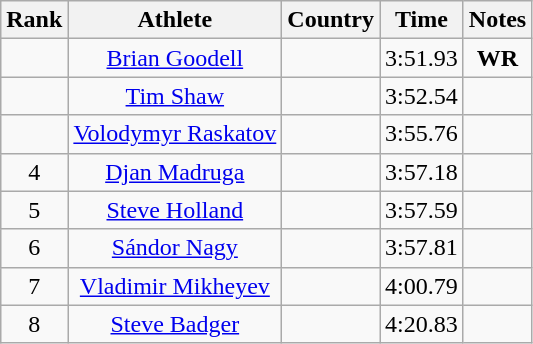<table class="wikitable sortable" style="text-align:center">
<tr>
<th>Rank</th>
<th>Athlete</th>
<th>Country</th>
<th>Time</th>
<th>Notes</th>
</tr>
<tr>
<td></td>
<td><a href='#'>Brian Goodell</a></td>
<td align=left></td>
<td>3:51.93</td>
<td><strong> WR</strong></td>
</tr>
<tr>
<td></td>
<td><a href='#'>Tim Shaw</a></td>
<td align=left></td>
<td>3:52.54</td>
<td><strong> </strong></td>
</tr>
<tr>
<td></td>
<td><a href='#'>Volodymyr Raskatov</a></td>
<td align=left></td>
<td>3:55.76</td>
<td><strong> </strong></td>
</tr>
<tr>
<td>4</td>
<td><a href='#'>Djan Madruga</a></td>
<td align=left></td>
<td>3:57.18</td>
<td><strong> </strong></td>
</tr>
<tr>
<td>5</td>
<td><a href='#'>Steve Holland</a></td>
<td align=left></td>
<td>3:57.59</td>
<td><strong> </strong></td>
</tr>
<tr>
<td>6</td>
<td><a href='#'>Sándor Nagy</a></td>
<td align=left></td>
<td>3:57.81</td>
<td><strong> </strong></td>
</tr>
<tr>
<td>7</td>
<td><a href='#'>Vladimir Mikheyev</a></td>
<td align=left></td>
<td>4:00.79</td>
<td><strong> </strong></td>
</tr>
<tr>
<td>8</td>
<td><a href='#'>Steve Badger</a></td>
<td align=left></td>
<td>4:20.83</td>
<td><strong> </strong></td>
</tr>
</table>
